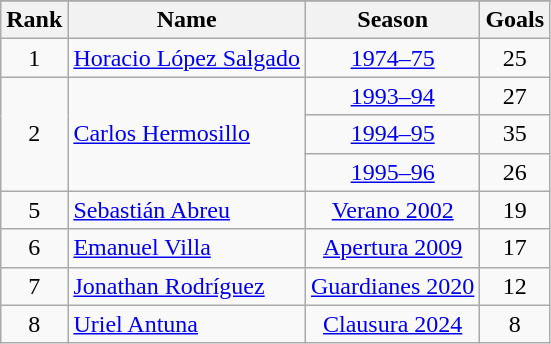<table class="wikitable" style="text-align: center;">
<tr>
</tr>
<tr>
<th>Rank</th>
<th>Name</th>
<th>Season</th>
<th>Goals</th>
</tr>
<tr>
<td>1</td>
<td align="left"> <a href='#'>Horacio López Salgado</a></td>
<td><a href='#'>1974–75</a></td>
<td>25</td>
</tr>
<tr>
<td rowspan="3">2</td>
<td rowspan="3" style="text-align:left;"> <a href='#'>Carlos Hermosillo</a></td>
<td><a href='#'>1993–94</a></td>
<td>27</td>
</tr>
<tr>
<td><a href='#'>1994–95</a></td>
<td>35</td>
</tr>
<tr>
<td><a href='#'>1995–96</a></td>
<td>26</td>
</tr>
<tr>
<td>5</td>
<td align="left"> <a href='#'>Sebastián Abreu</a></td>
<td><a href='#'>Verano 2002</a></td>
<td>19</td>
</tr>
<tr>
<td>6</td>
<td align="left"> <a href='#'>Emanuel Villa</a></td>
<td><a href='#'>Apertura 2009</a></td>
<td>17</td>
</tr>
<tr>
<td>7</td>
<td align="left"> <a href='#'>Jonathan Rodríguez</a></td>
<td><a href='#'>Guardianes 2020</a></td>
<td>12</td>
</tr>
<tr>
<td>8</td>
<td align="left"> <a href='#'>Uriel Antuna</a></td>
<td><a href='#'>Clausura 2024</a></td>
<td>8</td>
</tr>
</table>
